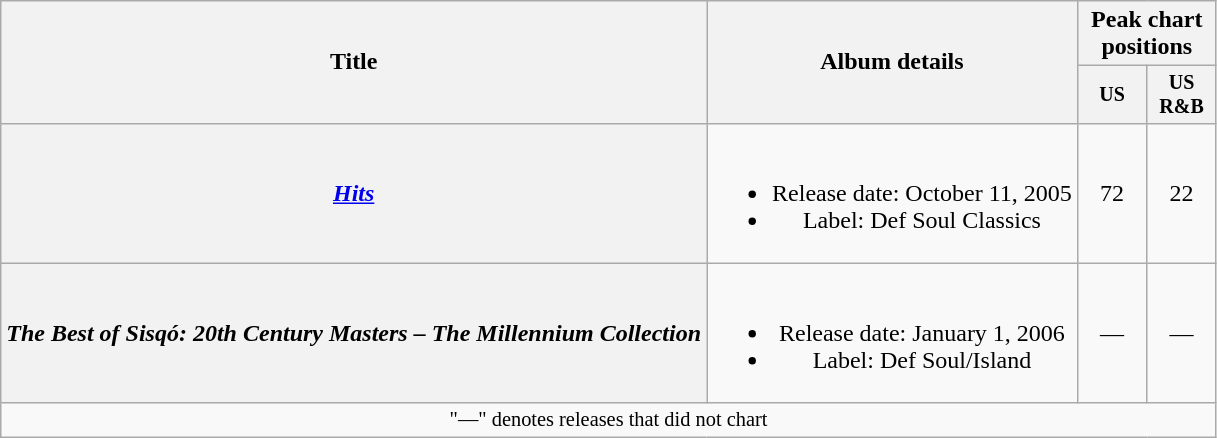<table class="wikitable plainrowheaders" style="text-align:center;">
<tr>
<th scope="col" rowspan="2">Title</th>
<th scope="col" rowspan="2">Album details</th>
<th scope="col" colspan="2">Peak chart<br>positions</th>
</tr>
<tr style="font-size:smaller;">
<th scope="col" width="40">US<br></th>
<th scope="col" width="40">US R&B<br></th>
</tr>
<tr>
<th scope="row"><em><a href='#'>Hits</a></em></th>
<td><br><ul><li>Release date: October 11, 2005</li><li>Label: Def Soul Classics</li></ul></td>
<td>72</td>
<td>22</td>
</tr>
<tr>
<th scope="row"><em>The Best of Sisqó: 20th Century Masters – The Millennium Collection</em></th>
<td><br><ul><li>Release date: January 1, 2006</li><li>Label: Def Soul/Island</li></ul></td>
<td>—</td>
<td>—</td>
</tr>
<tr>
<td colspan="10" style="font-size:85%">"—" denotes releases that did not chart</td>
</tr>
</table>
